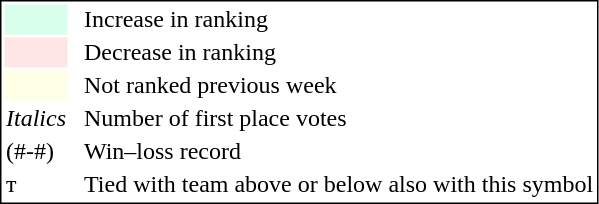<table style="border:1px solid black;">
<tr>
<td style="background:#D8FFEB; width:20px;"></td>
<td> </td>
<td>Increase in ranking</td>
</tr>
<tr>
<td style="background:#FFE6E6; width:20px;"></td>
<td> </td>
<td>Decrease in ranking</td>
</tr>
<tr>
<td style="background:#FFFFE6; width:20px;"></td>
<td> </td>
<td>Not ranked previous week</td>
</tr>
<tr>
<td><em>Italics</em></td>
<td> </td>
<td>Number of first place votes</td>
</tr>
<tr>
<td>(#-#)</td>
<td> </td>
<td>Win–loss record</td>
</tr>
<tr>
<td>т</td>
<td></td>
<td>Tied with team above or below also with this symbol</td>
</tr>
</table>
